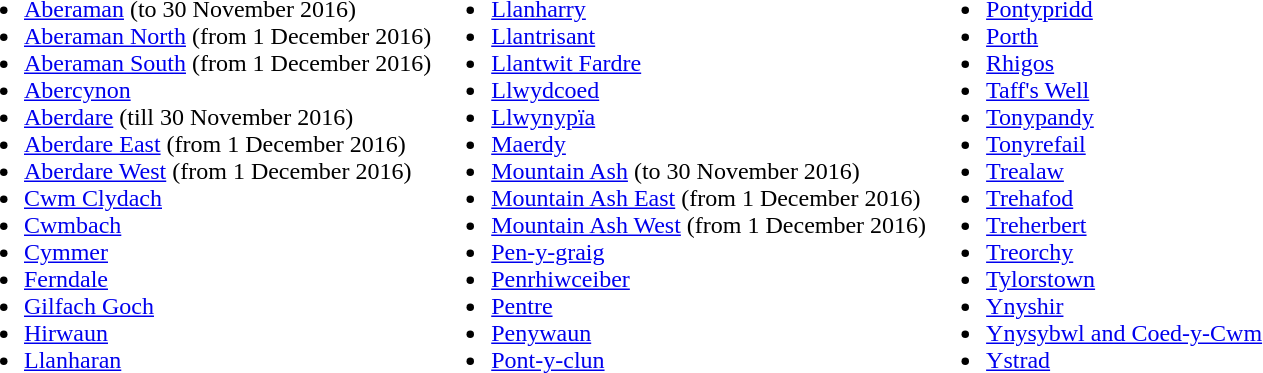<table border="0" cellpadding="0" cellspacing="0">
<tr>
<td><br><ul><li><a href='#'>Aberaman</a> (to 30 November 2016) </li><li><a href='#'>Aberaman North</a> (from 1 December 2016) </li><li><a href='#'>Aberaman South</a> (from 1 December 2016) </li><li><a href='#'>Abercynon</a></li><li><a href='#'>Aberdare</a> (till 30 November 2016) </li><li><a href='#'>Aberdare East</a> (from 1 December 2016) </li><li><a href='#'>Aberdare West</a> (from 1 December 2016) </li><li><a href='#'>Cwm Clydach</a></li><li><a href='#'>Cwmbach</a></li><li><a href='#'>Cymmer</a></li><li><a href='#'>Ferndale</a></li><li><a href='#'>Gilfach Goch</a></li><li><a href='#'>Hirwaun</a></li><li><a href='#'>Llanharan</a></li></ul></td>
<td><br><ul><li><a href='#'>Llanharry</a></li><li><a href='#'>Llantrisant</a></li><li><a href='#'>Llantwit Fardre</a></li><li><a href='#'>Llwydcoed</a></li><li><a href='#'>Llwynypïa</a></li><li><a href='#'>Maerdy</a></li><li><a href='#'>Mountain Ash</a> (to 30 November 2016) </li><li><a href='#'>Mountain Ash East</a> (from 1 December 2016) </li><li><a href='#'>Mountain Ash West</a> (from 1 December 2016) </li><li><a href='#'>Pen-y-graig</a></li><li><a href='#'>Penrhiwceiber</a></li><li><a href='#'>Pentre</a></li><li><a href='#'>Penywaun</a></li><li><a href='#'>Pont-y-clun</a></li></ul></td>
<td><br><ul><li><a href='#'>Pontypridd</a></li><li><a href='#'>Porth</a></li><li><a href='#'>Rhigos</a></li><li><a href='#'>Taff's Well</a></li><li><a href='#'>Tonypandy</a></li><li><a href='#'>Tonyrefail</a></li><li><a href='#'>Trealaw</a></li><li><a href='#'>Trehafod</a></li><li><a href='#'>Treherbert</a></li><li><a href='#'>Treorchy</a></li><li><a href='#'>Tylorstown</a></li><li><a href='#'>Ynyshir</a></li><li><a href='#'>Ynysybwl and Coed-y-Cwm</a></li><li><a href='#'>Ystrad</a></li></ul></td>
</tr>
</table>
